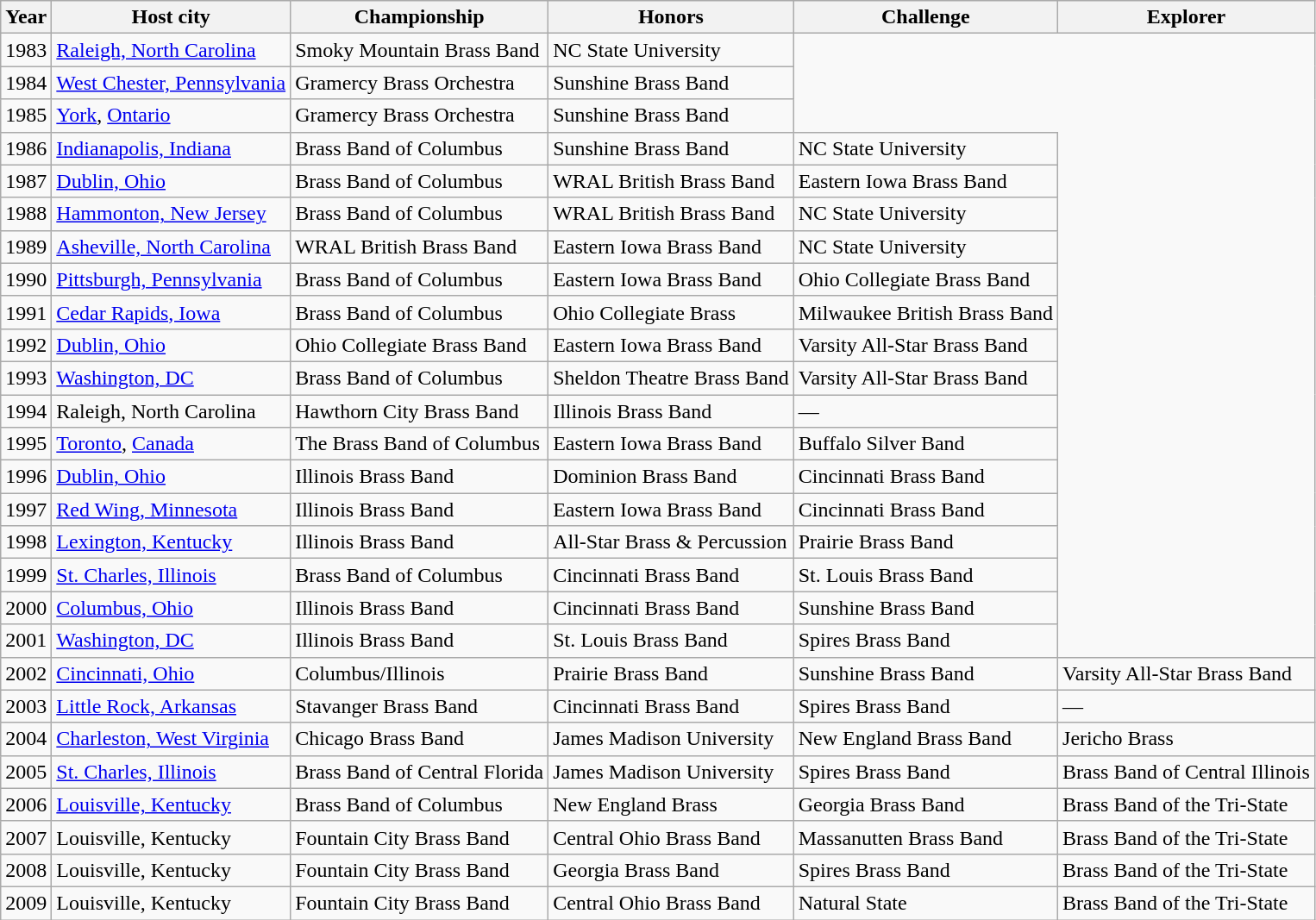<table class="wikitable">
<tr>
<th>Year</th>
<th>Host city</th>
<th>Championship</th>
<th>Honors</th>
<th>Challenge</th>
<th>Explorer</th>
</tr>
<tr>
<td>1983</td>
<td><a href='#'>Raleigh, North Carolina</a></td>
<td>Smoky Mountain Brass Band</td>
<td>NC State University</td>
</tr>
<tr>
<td>1984</td>
<td><a href='#'>West Chester, Pennsylvania</a></td>
<td>Gramercy Brass Orchestra</td>
<td>Sunshine Brass Band</td>
</tr>
<tr>
<td>1985</td>
<td><a href='#'>York</a>, <a href='#'>Ontario</a></td>
<td>Gramercy Brass Orchestra</td>
<td>Sunshine Brass Band</td>
</tr>
<tr>
<td>1986</td>
<td><a href='#'>Indianapolis, Indiana</a></td>
<td>Brass Band of Columbus</td>
<td>Sunshine Brass Band</td>
<td>NC State University</td>
</tr>
<tr>
<td>1987</td>
<td><a href='#'>Dublin, Ohio</a></td>
<td>Brass Band of Columbus</td>
<td>WRAL British Brass Band</td>
<td>Eastern Iowa Brass Band</td>
</tr>
<tr>
<td>1988</td>
<td><a href='#'>Hammonton, New Jersey</a></td>
<td>Brass Band of Columbus</td>
<td>WRAL British Brass Band</td>
<td>NC State University</td>
</tr>
<tr>
<td>1989</td>
<td><a href='#'>Asheville, North Carolina</a></td>
<td>WRAL British Brass Band</td>
<td>Eastern Iowa Brass Band</td>
<td>NC State University</td>
</tr>
<tr>
<td>1990</td>
<td><a href='#'>Pittsburgh, Pennsylvania</a></td>
<td>Brass Band of Columbus</td>
<td>Eastern Iowa Brass Band</td>
<td>Ohio Collegiate Brass Band</td>
</tr>
<tr>
<td>1991</td>
<td><a href='#'>Cedar Rapids, Iowa</a></td>
<td>Brass Band of Columbus</td>
<td>Ohio Collegiate Brass</td>
<td>Milwaukee British Brass Band</td>
</tr>
<tr>
<td>1992</td>
<td><a href='#'>Dublin, Ohio</a></td>
<td>Ohio Collegiate Brass Band</td>
<td>Eastern Iowa Brass Band</td>
<td>Varsity All-Star Brass Band</td>
</tr>
<tr>
<td>1993</td>
<td><a href='#'>Washington, DC</a></td>
<td>Brass Band of Columbus</td>
<td>Sheldon Theatre Brass Band</td>
<td>Varsity All-Star Brass Band</td>
</tr>
<tr>
<td>1994</td>
<td>Raleigh, North Carolina</td>
<td>Hawthorn City Brass Band</td>
<td>Illinois Brass Band</td>
<td>—</td>
</tr>
<tr>
<td>1995</td>
<td><a href='#'>Toronto</a>, <a href='#'>Canada</a></td>
<td>The Brass Band of Columbus</td>
<td>Eastern Iowa Brass Band</td>
<td>Buffalo Silver Band</td>
</tr>
<tr>
<td>1996</td>
<td><a href='#'>Dublin, Ohio</a></td>
<td>Illinois Brass Band</td>
<td>Dominion Brass Band</td>
<td>Cincinnati Brass Band</td>
</tr>
<tr>
<td>1997</td>
<td><a href='#'>Red Wing, Minnesota</a></td>
<td>Illinois Brass Band</td>
<td>Eastern Iowa Brass Band</td>
<td>Cincinnati Brass Band</td>
</tr>
<tr>
<td>1998</td>
<td><a href='#'>Lexington, Kentucky</a></td>
<td>Illinois Brass Band</td>
<td>All-Star Brass & Percussion</td>
<td>Prairie Brass Band</td>
</tr>
<tr>
<td>1999</td>
<td><a href='#'>St. Charles, Illinois</a></td>
<td>Brass Band of Columbus</td>
<td>Cincinnati Brass Band</td>
<td>St. Louis Brass Band</td>
</tr>
<tr>
<td>2000</td>
<td><a href='#'>Columbus, Ohio</a></td>
<td>Illinois Brass Band</td>
<td>Cincinnati Brass Band</td>
<td>Sunshine Brass Band</td>
</tr>
<tr>
<td>2001</td>
<td><a href='#'>Washington, DC</a></td>
<td>Illinois Brass Band</td>
<td>St. Louis Brass Band</td>
<td>Spires Brass Band</td>
</tr>
<tr>
<td>2002</td>
<td><a href='#'>Cincinnati, Ohio</a></td>
<td>Columbus/Illinois</td>
<td>Prairie Brass Band</td>
<td>Sunshine Brass Band</td>
<td>Varsity All-Star Brass Band</td>
</tr>
<tr>
<td>2003</td>
<td><a href='#'>Little Rock, Arkansas</a></td>
<td>Stavanger Brass Band</td>
<td>Cincinnati Brass Band</td>
<td>Spires Brass Band</td>
<td>—</td>
</tr>
<tr>
<td>2004</td>
<td><a href='#'>Charleston, West Virginia</a></td>
<td>Chicago Brass Band</td>
<td>James Madison University</td>
<td>New England Brass Band</td>
<td>Jericho Brass</td>
</tr>
<tr>
<td>2005</td>
<td><a href='#'>St. Charles, Illinois</a></td>
<td>Brass Band of Central Florida</td>
<td>James Madison University</td>
<td>Spires Brass Band</td>
<td>Brass Band of Central Illinois</td>
</tr>
<tr>
<td>2006</td>
<td><a href='#'>Louisville, Kentucky</a></td>
<td>Brass Band of Columbus</td>
<td>New England Brass</td>
<td>Georgia Brass Band</td>
<td>Brass Band of the Tri-State</td>
</tr>
<tr>
<td>2007</td>
<td>Louisville, Kentucky</td>
<td>Fountain City Brass Band</td>
<td>Central Ohio Brass Band</td>
<td>Massanutten Brass Band</td>
<td>Brass Band of the Tri-State</td>
</tr>
<tr>
<td>2008</td>
<td>Louisville, Kentucky</td>
<td>Fountain City Brass Band</td>
<td>Georgia Brass Band</td>
<td>Spires Brass Band</td>
<td>Brass Band of the Tri-State</td>
</tr>
<tr>
<td>2009</td>
<td>Louisville, Kentucky</td>
<td>Fountain City Brass Band</td>
<td>Central Ohio Brass Band</td>
<td>Natural State</td>
<td>Brass Band of the Tri-State</td>
</tr>
</table>
